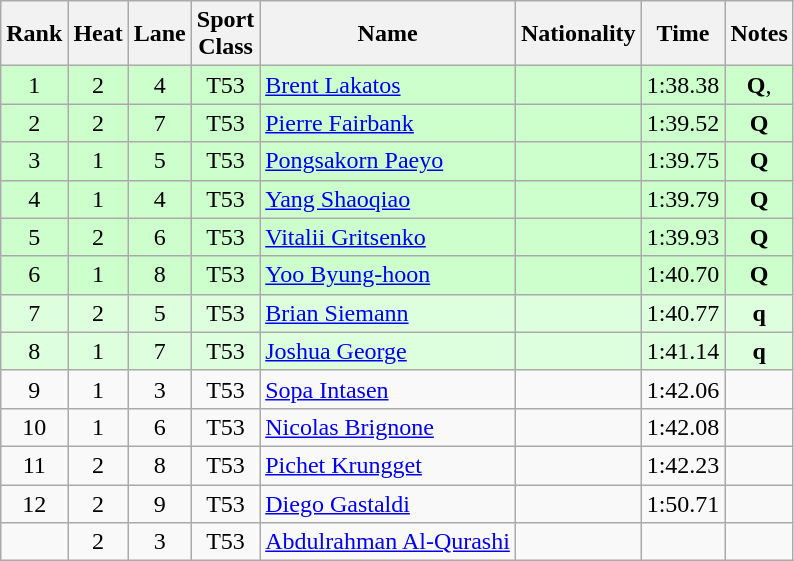<table class="wikitable sortable" style="text-align:center">
<tr>
<th>Rank</th>
<th>Heat</th>
<th>Lane</th>
<th>Sport<br>Class</th>
<th>Name</th>
<th>Nationality</th>
<th>Time</th>
<th>Notes</th>
</tr>
<tr bgcolor="ccffcc">
<td>1</td>
<td>2</td>
<td>4</td>
<td>T53</td>
<td align="left"><a href='#'>Brent Lakatos</a></td>
<td align="left"></td>
<td>1:38.38</td>
<td><strong>Q</strong>, </td>
</tr>
<tr bgcolor="ccffcc">
<td>2</td>
<td>2</td>
<td>7</td>
<td>T53</td>
<td align="left"><a href='#'>Pierre Fairbank</a></td>
<td align="left"></td>
<td>1:39.52</td>
<td><strong>Q</strong></td>
</tr>
<tr bgcolor="ccffcc">
<td>3</td>
<td>1</td>
<td>5</td>
<td>T53</td>
<td align="left"><a href='#'>Pongsakorn Paeyo</a></td>
<td align="left"></td>
<td>1:39.75</td>
<td><strong>Q</strong></td>
</tr>
<tr bgcolor="ccffcc">
<td>4</td>
<td>1</td>
<td>4</td>
<td>T53</td>
<td align="left"><a href='#'>Yang Shaoqiao</a></td>
<td align="left"></td>
<td>1:39.79</td>
<td><strong>Q</strong></td>
</tr>
<tr bgcolor="ccffcc">
<td>5</td>
<td>2</td>
<td>6</td>
<td>T53</td>
<td align="left"><a href='#'>Vitalii Gritsenko</a></td>
<td align="left"></td>
<td>1:39.93</td>
<td><strong>Q</strong></td>
</tr>
<tr bgcolor="ccffcc">
<td>6</td>
<td>1</td>
<td>8</td>
<td>T53</td>
<td align="left"><a href='#'>Yoo Byung-hoon</a></td>
<td align="left"></td>
<td>1:40.70</td>
<td><strong>Q</strong></td>
</tr>
<tr bgcolor="ddffdd">
<td>7</td>
<td>2</td>
<td>5</td>
<td>T53</td>
<td align="left"><a href='#'>Brian Siemann</a></td>
<td align="left"></td>
<td>1:40.77</td>
<td><strong>q</strong></td>
</tr>
<tr bgcolor="ddffdd">
<td>8</td>
<td>1</td>
<td>7</td>
<td>T53</td>
<td align="left"><a href='#'>Joshua George</a></td>
<td align="left"></td>
<td>1:41.14</td>
<td><strong>q</strong></td>
</tr>
<tr>
<td>9</td>
<td>1</td>
<td>3</td>
<td>T53</td>
<td align="left"><a href='#'>Sopa Intasen</a></td>
<td align="left"></td>
<td>1:42.06</td>
<td></td>
</tr>
<tr>
<td>10</td>
<td>1</td>
<td>6</td>
<td>T53</td>
<td align="left"><a href='#'>Nicolas Brignone</a></td>
<td align="left"></td>
<td>1:42.08</td>
<td></td>
</tr>
<tr>
<td>11</td>
<td>2</td>
<td>8</td>
<td>T53</td>
<td align="left"><a href='#'>Pichet Krungget</a></td>
<td align="left"></td>
<td>1:42.23</td>
<td></td>
</tr>
<tr>
<td>12</td>
<td>2</td>
<td>9</td>
<td>T53</td>
<td align="left"><a href='#'>Diego Gastaldi</a></td>
<td align="left"></td>
<td>1:50.71</td>
<td></td>
</tr>
<tr>
<td></td>
<td>2</td>
<td>3</td>
<td>T53</td>
<td align="left"><a href='#'>Abdulrahman Al-Qurashi</a></td>
<td align="left"></td>
<td></td>
<td></td>
</tr>
</table>
